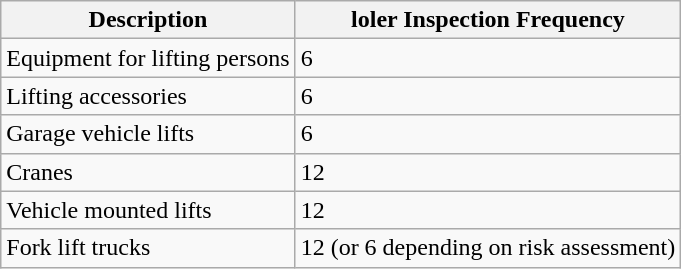<table class="wikitable">
<tr>
<th>Description</th>
<th>loler Inspection Frequency</th>
</tr>
<tr>
<td>Equipment for lifting persons</td>
<td>6</td>
</tr>
<tr>
<td>Lifting accessories</td>
<td>6</td>
</tr>
<tr>
<td>Garage vehicle lifts</td>
<td>6</td>
</tr>
<tr>
<td>Cranes</td>
<td>12</td>
</tr>
<tr>
<td>Vehicle mounted lifts</td>
<td>12</td>
</tr>
<tr>
<td>Fork lift trucks</td>
<td>12 (or 6 depending on risk assessment)</td>
</tr>
</table>
